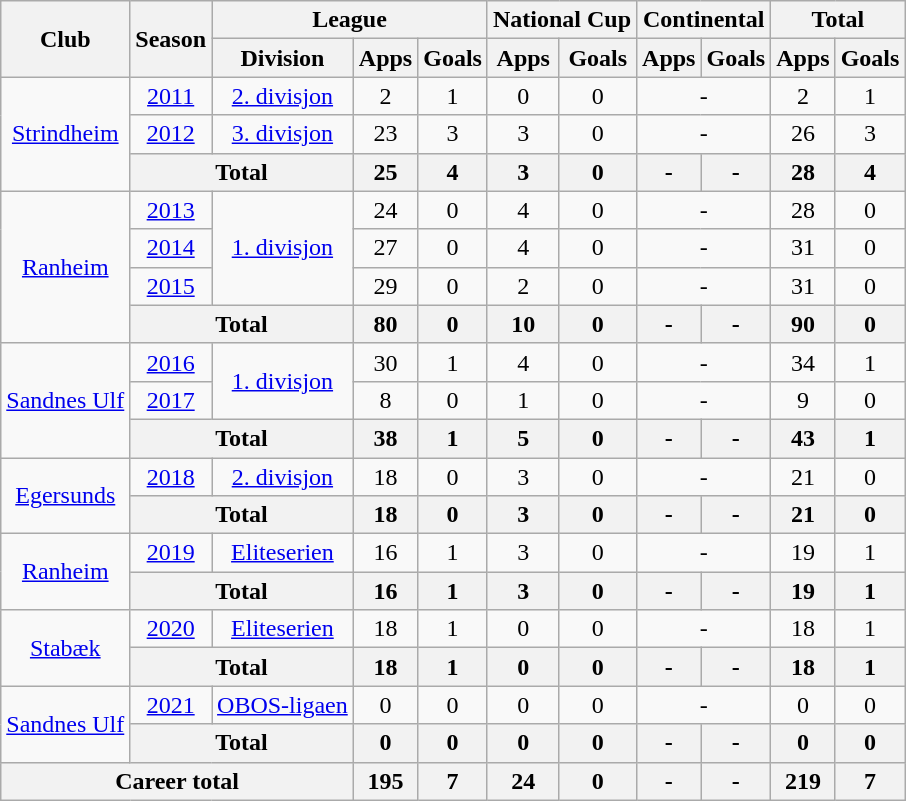<table class="wikitable" style="text-align: center;">
<tr>
<th rowspan="2">Club</th>
<th rowspan="2">Season</th>
<th colspan="3">League</th>
<th colspan="2">National Cup</th>
<th colspan="2">Continental</th>
<th colspan="2">Total</th>
</tr>
<tr>
<th>Division</th>
<th>Apps</th>
<th>Goals</th>
<th>Apps</th>
<th>Goals</th>
<th>Apps</th>
<th>Goals</th>
<th>Apps</th>
<th>Goals</th>
</tr>
<tr>
<td rowspan="3"><a href='#'>Strindheim</a></td>
<td><a href='#'>2011</a></td>
<td rowspan="1"><a href='#'>2. divisjon</a></td>
<td>2</td>
<td>1</td>
<td>0</td>
<td>0</td>
<td colspan="2">-</td>
<td>2</td>
<td>1</td>
</tr>
<tr>
<td><a href='#'>2012</a></td>
<td rowspan="1"><a href='#'>3. divisjon</a></td>
<td>23</td>
<td>3</td>
<td>3</td>
<td>0</td>
<td colspan="2">-</td>
<td>26</td>
<td>3</td>
</tr>
<tr>
<th colspan="2">Total</th>
<th>25</th>
<th>4</th>
<th>3</th>
<th>0</th>
<th>-</th>
<th>-</th>
<th>28</th>
<th>4</th>
</tr>
<tr>
<td rowspan="4"><a href='#'>Ranheim</a></td>
<td><a href='#'>2013</a></td>
<td rowspan="3"><a href='#'>1. divisjon</a></td>
<td>24</td>
<td>0</td>
<td>4</td>
<td>0</td>
<td colspan="2">-</td>
<td>28</td>
<td>0</td>
</tr>
<tr>
<td><a href='#'>2014</a></td>
<td>27</td>
<td>0</td>
<td>4</td>
<td>0</td>
<td colspan="2">-</td>
<td>31</td>
<td>0</td>
</tr>
<tr>
<td><a href='#'>2015</a></td>
<td>29</td>
<td>0</td>
<td>2</td>
<td>0</td>
<td colspan="2">-</td>
<td>31</td>
<td>0</td>
</tr>
<tr>
<th colspan="2">Total</th>
<th>80</th>
<th>0</th>
<th>10</th>
<th>0</th>
<th>-</th>
<th>-</th>
<th>90</th>
<th>0</th>
</tr>
<tr>
<td rowspan="3"><a href='#'>Sandnes Ulf</a></td>
<td><a href='#'>2016</a></td>
<td rowspan="2"><a href='#'>1. divisjon</a></td>
<td>30</td>
<td>1</td>
<td>4</td>
<td>0</td>
<td colspan="2">-</td>
<td>34</td>
<td>1</td>
</tr>
<tr>
<td><a href='#'>2017</a></td>
<td>8</td>
<td>0</td>
<td>1</td>
<td>0</td>
<td colspan="2">-</td>
<td>9</td>
<td>0</td>
</tr>
<tr>
<th colspan="2">Total</th>
<th>38</th>
<th>1</th>
<th>5</th>
<th>0</th>
<th>-</th>
<th>-</th>
<th>43</th>
<th>1</th>
</tr>
<tr>
<td rowspan="2"><a href='#'>Egersunds</a></td>
<td><a href='#'>2018</a></td>
<td rowspan="1"><a href='#'>2. divisjon</a></td>
<td>18</td>
<td>0</td>
<td>3</td>
<td>0</td>
<td colspan="2">-</td>
<td>21</td>
<td>0</td>
</tr>
<tr>
<th colspan="2">Total</th>
<th>18</th>
<th>0</th>
<th>3</th>
<th>0</th>
<th>-</th>
<th>-</th>
<th>21</th>
<th>0</th>
</tr>
<tr>
<td rowspan="2"><a href='#'>Ranheim</a></td>
<td><a href='#'>2019</a></td>
<td rowspan="1"><a href='#'>Eliteserien</a></td>
<td>16</td>
<td>1</td>
<td>3</td>
<td>0</td>
<td colspan="2">-</td>
<td>19</td>
<td>1</td>
</tr>
<tr>
<th colspan="2">Total</th>
<th>16</th>
<th>1</th>
<th>3</th>
<th>0</th>
<th>-</th>
<th>-</th>
<th>19</th>
<th>1</th>
</tr>
<tr>
<td rowspan="2"><a href='#'>Stabæk</a></td>
<td><a href='#'>2020</a></td>
<td rowspan="1"><a href='#'>Eliteserien</a></td>
<td>18</td>
<td>1</td>
<td>0</td>
<td>0</td>
<td colspan="2">-</td>
<td>18</td>
<td>1</td>
</tr>
<tr>
<th colspan="2">Total</th>
<th>18</th>
<th>1</th>
<th>0</th>
<th>0</th>
<th>-</th>
<th>-</th>
<th>18</th>
<th>1</th>
</tr>
<tr>
<td rowspan="2"><a href='#'>Sandnes Ulf</a></td>
<td><a href='#'>2021</a></td>
<td rowspan="1"><a href='#'>OBOS-ligaen</a></td>
<td>0</td>
<td>0</td>
<td>0</td>
<td>0</td>
<td colspan="2">-</td>
<td>0</td>
<td>0</td>
</tr>
<tr>
<th colspan="2">Total</th>
<th>0</th>
<th>0</th>
<th>0</th>
<th>0</th>
<th>-</th>
<th>-</th>
<th>0</th>
<th>0</th>
</tr>
<tr>
<th colspan="3">Career total</th>
<th>195</th>
<th>7</th>
<th>24</th>
<th>0</th>
<th>-</th>
<th>-</th>
<th>219</th>
<th>7</th>
</tr>
</table>
